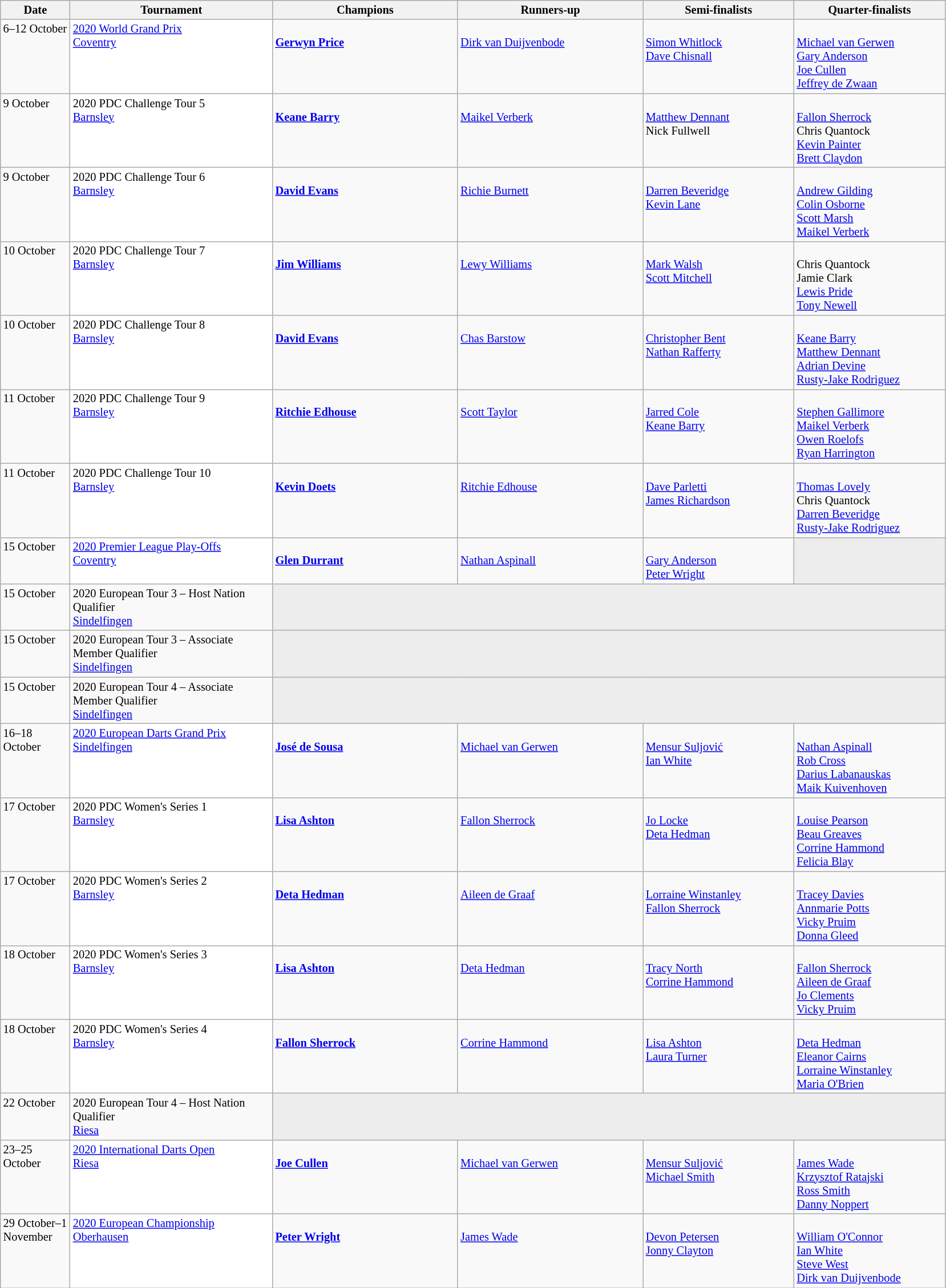<table class=wikitable style=font-size:85%>
<tr>
<th width=75>Date</th>
<th width=230>Tournament</th>
<th width=210>Champions</th>
<th width=210>Runners-up</th>
<th width=170>Semi-finalists</th>
<th width=170>Quarter-finalists</th>
</tr>
<tr valign="top">
<td>6–12 October</td>
<td bgcolor="#ffffff"><a href='#'>2020 World Grand Prix</a><br> <a href='#'>Coventry</a></td>
<td><br> <strong><a href='#'>Gerwyn Price</a></strong></td>
<td><br> <a href='#'>Dirk van Duijvenbode</a></td>
<td><br> <a href='#'>Simon Whitlock</a> <br>
 <a href='#'>Dave Chisnall</a> <br></td>
<td><br> <a href='#'>Michael van Gerwen</a> <br>
 <a href='#'>Gary Anderson</a> <br>
 <a href='#'>Joe Cullen</a> <br>
 <a href='#'>Jeffrey de Zwaan</a></td>
</tr>
<tr valign="top">
<td>9 October</td>
<td bgcolor="#ffffff">2020 PDC Challenge Tour 5<br> <a href='#'>Barnsley</a></td>
<td><br> <strong><a href='#'>Keane Barry</a></strong></td>
<td><br> <a href='#'>Maikel Verberk</a></td>
<td><br> <a href='#'>Matthew Dennant</a> <br>
 Nick Fullwell</td>
<td><br> <a href='#'>Fallon Sherrock</a> <br>
 Chris Quantock <br>
 <a href='#'>Kevin Painter</a> <br>
 <a href='#'>Brett Claydon</a></td>
</tr>
<tr valign="top">
<td>9 October</td>
<td bgcolor="#ffffff">2020 PDC Challenge Tour 6<br> <a href='#'>Barnsley</a></td>
<td><br> <strong><a href='#'>David Evans</a></strong></td>
<td><br> <a href='#'>Richie Burnett</a></td>
<td><br> <a href='#'>Darren Beveridge</a> <br>
 <a href='#'>Kevin Lane</a></td>
<td><br> <a href='#'>Andrew Gilding</a> <br>
 <a href='#'>Colin Osborne</a> <br>
 <a href='#'>Scott Marsh</a> <br>
 <a href='#'>Maikel Verberk</a></td>
</tr>
<tr valign="top">
<td>10 October</td>
<td bgcolor="#ffffff">2020 PDC Challenge Tour 7<br> <a href='#'>Barnsley</a></td>
<td><br> <strong><a href='#'>Jim Williams</a></strong></td>
<td><br> <a href='#'>Lewy Williams</a></td>
<td><br> <a href='#'>Mark Walsh</a> <br>
 <a href='#'>Scott Mitchell</a></td>
<td><br> Chris Quantock <br>
 Jamie Clark <br>
 <a href='#'>Lewis Pride</a> <br>
 <a href='#'>Tony Newell</a></td>
</tr>
<tr valign="top">
<td>10 October</td>
<td bgcolor="#ffffff">2020 PDC Challenge Tour 8<br> <a href='#'>Barnsley</a></td>
<td><br> <strong><a href='#'>David Evans</a></strong></td>
<td><br> <a href='#'>Chas Barstow</a></td>
<td><br> <a href='#'>Christopher Bent</a> <br>
 <a href='#'>Nathan Rafferty</a></td>
<td><br> <a href='#'>Keane Barry</a> <br>
 <a href='#'>Matthew Dennant</a> <br>
 <a href='#'>Adrian Devine</a> <br>
 <a href='#'>Rusty-Jake Rodriguez</a></td>
</tr>
<tr valign="top">
<td>11 October</td>
<td bgcolor="#ffffff">2020 PDC Challenge Tour 9<br> <a href='#'>Barnsley</a></td>
<td><br> <strong><a href='#'>Ritchie Edhouse</a></strong></td>
<td><br> <a href='#'>Scott Taylor</a></td>
<td><br> <a href='#'>Jarred Cole</a> <br>
 <a href='#'>Keane Barry</a></td>
<td><br> <a href='#'>Stephen Gallimore</a> <br>
 <a href='#'>Maikel Verberk</a> <br>
 <a href='#'>Owen Roelofs</a> <br>
 <a href='#'>Ryan Harrington</a></td>
</tr>
<tr valign="top">
<td>11 October</td>
<td bgcolor="#ffffff">2020 PDC Challenge Tour 10<br> <a href='#'>Barnsley</a></td>
<td><br> <strong><a href='#'>Kevin Doets</a></strong></td>
<td><br> <a href='#'>Ritchie Edhouse</a></td>
<td><br> <a href='#'>Dave Parletti</a> <br>
 <a href='#'>James Richardson</a></td>
<td><br> <a href='#'>Thomas Lovely</a> <br>
 Chris Quantock <br>
 <a href='#'>Darren Beveridge</a> <br>
 <a href='#'>Rusty-Jake Rodriguez</a></td>
</tr>
<tr valign="top">
<td>15 October</td>
<td bgcolor="#ffffff"><a href='#'>2020 Premier League Play-Offs</a><br> <a href='#'>Coventry</a></td>
<td><br> <strong><a href='#'>Glen Durrant</a></strong></td>
<td><br> <a href='#'>Nathan Aspinall</a></td>
<td><br> <a href='#'>Gary Anderson</a> <br>
 <a href='#'>Peter Wright</a></td>
<td bgcolor="#ededed"></td>
</tr>
<tr valign="top">
<td rowspan=1>15 October</td>
<td>2020 European Tour 3 – Host Nation Qualifier<br> <a href='#'>Sindelfingen</a></td>
<td colspan=4 bgcolor="#ededed"></td>
</tr>
<tr valign="top">
<td rowspan=1>15 October</td>
<td>2020 European Tour 3 – Associate Member Qualifier<br> <a href='#'>Sindelfingen</a></td>
<td colspan=4 bgcolor="#ededed"></td>
</tr>
<tr valign="top">
<td rowspan=1>15 October</td>
<td>2020 European Tour 4 – Associate Member Qualifier<br> <a href='#'>Sindelfingen</a></td>
<td colspan=4 bgcolor="#ededed"></td>
</tr>
<tr valign="top">
<td>16–18 October</td>
<td bgcolor="#ffffff"><a href='#'>2020 European Darts Grand Prix</a><br> <a href='#'>Sindelfingen</a></td>
<td><br> <strong><a href='#'>José de Sousa</a></strong></td>
<td><br> <a href='#'>Michael van Gerwen</a></td>
<td><br> <a href='#'>Mensur Suljović</a> <br>
 <a href='#'>Ian White</a></td>
<td><br> <a href='#'>Nathan Aspinall</a> <br>
 <a href='#'>Rob Cross</a> <br>
 <a href='#'>Darius Labanauskas</a> <br>
 <a href='#'>Maik Kuivenhoven</a></td>
</tr>
<tr valign="top">
<td>17 October</td>
<td bgcolor="#ffffff">2020 PDC Women's Series 1<br> <a href='#'>Barnsley</a></td>
<td><br> <strong><a href='#'>Lisa Ashton</a></strong></td>
<td><br> <a href='#'>Fallon Sherrock</a></td>
<td><br> <a href='#'>Jo Locke</a> <br>
 <a href='#'>Deta Hedman</a></td>
<td><br> <a href='#'>Louise Pearson</a> <br>
 <a href='#'>Beau Greaves</a> <br>
 <a href='#'>Corrine Hammond</a> <br>
 <a href='#'>Felicia Blay</a></td>
</tr>
<tr valign="top">
<td>17 October</td>
<td bgcolor="#ffffff">2020 PDC Women's Series 2<br> <a href='#'>Barnsley</a></td>
<td><br> <strong><a href='#'>Deta Hedman</a></strong></td>
<td><br> <a href='#'>Aileen de Graaf</a></td>
<td><br> <a href='#'>Lorraine Winstanley</a> <br>
 <a href='#'>Fallon Sherrock</a></td>
<td><br> <a href='#'>Tracey Davies</a> <br>
 <a href='#'>Annmarie Potts</a> <br>
 <a href='#'>Vicky Pruim</a> <br>
 <a href='#'>Donna Gleed</a></td>
</tr>
<tr valign="top">
<td>18 October</td>
<td bgcolor="#ffffff">2020 PDC Women's Series 3<br> <a href='#'>Barnsley</a></td>
<td><br> <strong><a href='#'>Lisa Ashton</a></strong></td>
<td><br> <a href='#'>Deta Hedman</a></td>
<td><br> <a href='#'>Tracy North</a> <br>
 <a href='#'>Corrine Hammond</a></td>
<td><br> <a href='#'>Fallon Sherrock</a> <br>
 <a href='#'>Aileen de Graaf</a> <br>
 <a href='#'>Jo Clements</a> <br>
 <a href='#'>Vicky Pruim</a></td>
</tr>
<tr valign="top">
<td>18 October</td>
<td bgcolor="#ffffff">2020 PDC Women's Series 4<br> <a href='#'>Barnsley</a></td>
<td><br> <strong><a href='#'>Fallon Sherrock</a></strong></td>
<td><br> <a href='#'>Corrine Hammond</a></td>
<td><br> <a href='#'>Lisa Ashton</a> <br>
 <a href='#'>Laura Turner</a></td>
<td><br> <a href='#'>Deta Hedman</a> <br>
 <a href='#'>Eleanor Cairns</a> <br>
 <a href='#'>Lorraine Winstanley</a> <br>
 <a href='#'>Maria O'Brien</a></td>
</tr>
<tr valign="top">
<td rowspan=1>22 October</td>
<td>2020 European Tour 4 – Host Nation Qualifier<br> <a href='#'>Riesa</a></td>
<td colspan=4 bgcolor="#ededed"></td>
</tr>
<tr valign="top">
<td>23–25 October</td>
<td bgcolor="#ffffff"><a href='#'>2020 International Darts Open</a><br> <a href='#'>Riesa</a></td>
<td><br> <strong><a href='#'>Joe Cullen</a></strong></td>
<td><br> <a href='#'>Michael van Gerwen</a></td>
<td><br> <a href='#'>Mensur Suljović</a> <br>
 <a href='#'>Michael Smith</a></td>
<td><br> <a href='#'>James Wade</a> <br>
 <a href='#'>Krzysztof Ratajski</a> <br>
 <a href='#'>Ross Smith</a> <br>
 <a href='#'>Danny Noppert</a></td>
</tr>
<tr valign="top">
<td>29 October–1 November</td>
<td bgcolor="#ffffff"><a href='#'>2020 European Championship</a><br> <a href='#'>Oberhausen</a></td>
<td><br> <strong><a href='#'>Peter Wright</a></strong></td>
<td><br> <a href='#'>James Wade</a></td>
<td><br> <a href='#'>Devon Petersen</a> <br>
 <a href='#'>Jonny Clayton</a></td>
<td><br> <a href='#'>William O'Connor</a> <br>
 <a href='#'>Ian White</a> <br>
 <a href='#'>Steve West</a> <br>
 <a href='#'>Dirk van Duijvenbode</a></td>
</tr>
</table>
